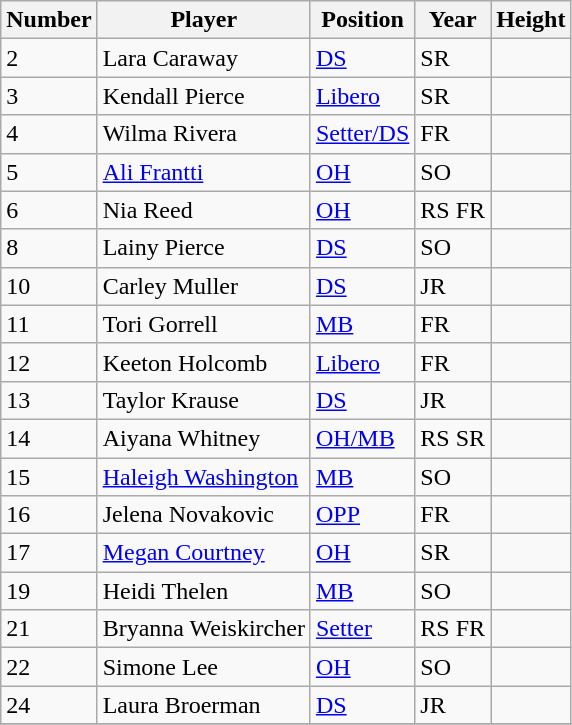<table class="wikitable">
<tr>
<th>Number</th>
<th>Player</th>
<th>Position</th>
<th>Year</th>
<th>Height</th>
</tr>
<tr>
<td>2</td>
<td> Lara Caraway</td>
<td><a href='#'>DS</a></td>
<td>SR</td>
<td></td>
</tr>
<tr>
<td>3</td>
<td> Kendall Pierce</td>
<td><a href='#'>Libero</a></td>
<td>SR</td>
<td></td>
</tr>
<tr>
<td>4</td>
<td> Wilma Rivera</td>
<td><a href='#'>Setter/DS</a></td>
<td>FR</td>
<td></td>
</tr>
<tr>
<td>5</td>
<td> <a href='#'>Ali Frantti</a></td>
<td><a href='#'>OH</a></td>
<td>SO</td>
<td></td>
</tr>
<tr>
<td>6</td>
<td> Nia Reed</td>
<td><a href='#'>OH</a></td>
<td>RS FR</td>
<td></td>
</tr>
<tr>
<td>8</td>
<td> Lainy Pierce</td>
<td><a href='#'>DS</a></td>
<td>SO</td>
<td></td>
</tr>
<tr>
<td>10</td>
<td> Carley Muller</td>
<td><a href='#'>DS</a></td>
<td>JR</td>
<td></td>
</tr>
<tr>
<td>11</td>
<td> Tori Gorrell</td>
<td><a href='#'>MB</a></td>
<td>FR</td>
<td></td>
</tr>
<tr>
<td>12</td>
<td> Keeton Holcomb</td>
<td><a href='#'>Libero</a></td>
<td>FR</td>
<td></td>
</tr>
<tr>
<td>13</td>
<td> Taylor Krause</td>
<td><a href='#'>DS</a></td>
<td>JR</td>
<td></td>
</tr>
<tr>
<td>14</td>
<td> Aiyana Whitney</td>
<td><a href='#'>OH/MB</a></td>
<td>RS SR</td>
<td></td>
</tr>
<tr>
<td>15</td>
<td> <a href='#'>Haleigh Washington</a></td>
<td><a href='#'>MB</a></td>
<td>SO</td>
<td></td>
</tr>
<tr>
<td>16</td>
<td> Jelena Novakovic</td>
<td><a href='#'>OPP</a></td>
<td>FR</td>
<td></td>
</tr>
<tr>
<td>17</td>
<td> <a href='#'>Megan Courtney</a></td>
<td><a href='#'>OH</a></td>
<td>SR</td>
<td></td>
</tr>
<tr>
<td>19</td>
<td> Heidi Thelen</td>
<td><a href='#'>MB</a></td>
<td>SO</td>
<td></td>
</tr>
<tr>
<td>21</td>
<td> Bryanna Weiskircher</td>
<td><a href='#'>Setter</a></td>
<td>RS FR</td>
<td></td>
</tr>
<tr>
<td>22</td>
<td> Simone Lee</td>
<td><a href='#'>OH</a></td>
<td>SO</td>
<td></td>
</tr>
<tr>
<td>24</td>
<td> Laura Broerman</td>
<td><a href='#'>DS</a></td>
<td>JR</td>
<td></td>
</tr>
<tr>
</tr>
</table>
